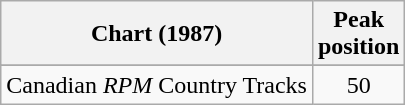<table class="wikitable">
<tr>
<th align="left">Chart (1987)</th>
<th align="center">Peak<br>position</th>
</tr>
<tr>
</tr>
<tr>
<td align="left">Canadian <em>RPM</em> Country Tracks</td>
<td align="center">50</td>
</tr>
</table>
